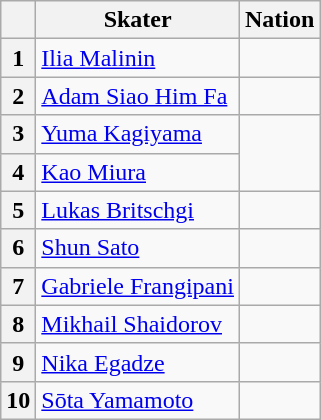<table class="wikitable unsortable" style="text-align:left">
<tr>
<th scope="col"></th>
<th scope="col">Skater</th>
<th scope="col">Nation</th>
</tr>
<tr>
<th scope="row">1</th>
<td><a href='#'>Ilia Malinin</a></td>
<td></td>
</tr>
<tr>
<th scope="row">2</th>
<td><a href='#'>Adam Siao Him Fa</a></td>
<td></td>
</tr>
<tr>
<th scope="row">3</th>
<td><a href='#'>Yuma Kagiyama</a></td>
<td rowspan="2"></td>
</tr>
<tr>
<th scope="row">4</th>
<td><a href='#'>Kao Miura</a></td>
</tr>
<tr>
<th scope="row">5</th>
<td><a href='#'>Lukas Britschgi</a></td>
<td></td>
</tr>
<tr>
<th scope="row">6</th>
<td><a href='#'>Shun Sato</a></td>
<td></td>
</tr>
<tr>
<th scope="row">7</th>
<td><a href='#'>Gabriele Frangipani</a></td>
<td></td>
</tr>
<tr>
<th scope="row">8</th>
<td><a href='#'>Mikhail Shaidorov</a></td>
<td></td>
</tr>
<tr>
<th scope="row">9</th>
<td><a href='#'>Nika Egadze</a></td>
<td></td>
</tr>
<tr>
<th scope="row">10</th>
<td><a href='#'>Sōta Yamamoto</a></td>
<td></td>
</tr>
</table>
